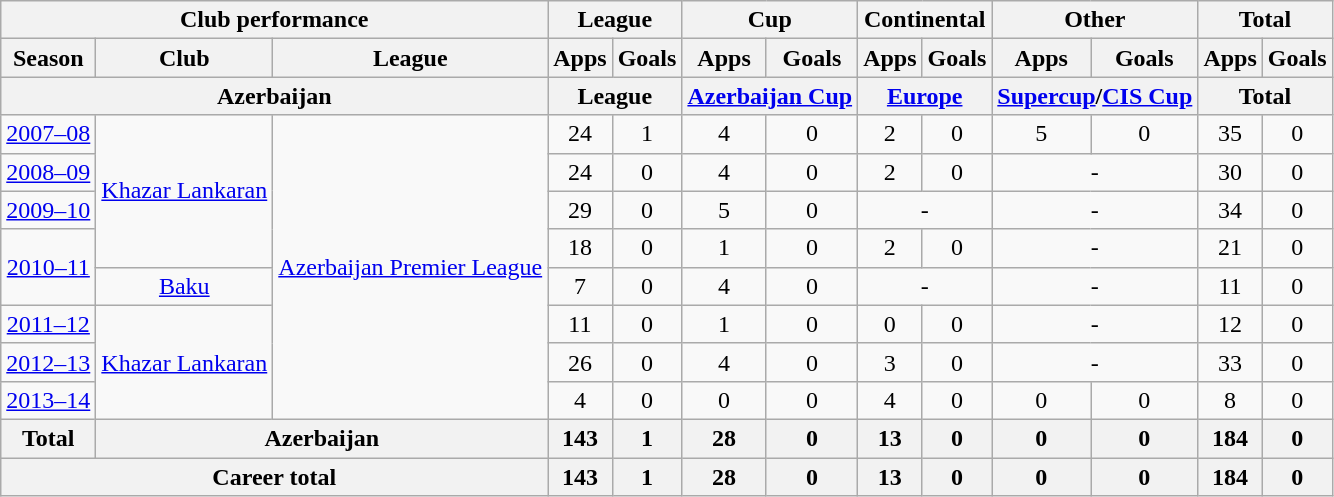<table class="wikitable" style="text-align:center">
<tr>
<th colspan=3>Club performance</th>
<th colspan=2>League</th>
<th colspan=2>Cup</th>
<th colspan=2>Continental</th>
<th colspan=2>Other</th>
<th colspan=2>Total</th>
</tr>
<tr>
<th>Season</th>
<th>Club</th>
<th>League</th>
<th>Apps</th>
<th>Goals</th>
<th>Apps</th>
<th>Goals</th>
<th>Apps</th>
<th>Goals</th>
<th>Apps</th>
<th>Goals</th>
<th>Apps</th>
<th>Goals</th>
</tr>
<tr>
<th colspan=3>Azerbaijan</th>
<th colspan=2>League</th>
<th colspan=2><a href='#'>Azerbaijan Cup</a></th>
<th colspan=2><a href='#'>Europe</a></th>
<th colspan=2><a href='#'>Supercup</a>/<a href='#'>CIS Cup</a></th>
<th colspan=2>Total</th>
</tr>
<tr>
<td><a href='#'>2007–08</a></td>
<td rowspan="4"><a href='#'>Khazar Lankaran</a></td>
<td rowspan="8"><a href='#'>Azerbaijan Premier League</a></td>
<td>24</td>
<td>1</td>
<td>4</td>
<td>0</td>
<td>2</td>
<td>0</td>
<td>5</td>
<td>0</td>
<td>35</td>
<td>0</td>
</tr>
<tr>
<td><a href='#'>2008–09</a></td>
<td>24</td>
<td>0</td>
<td>4</td>
<td>0</td>
<td>2</td>
<td>0</td>
<td colspan="2">-</td>
<td>30</td>
<td>0</td>
</tr>
<tr>
<td><a href='#'>2009–10</a></td>
<td>29</td>
<td>0</td>
<td>5</td>
<td>0</td>
<td colspan="2">-</td>
<td colspan="2">-</td>
<td>34</td>
<td>0</td>
</tr>
<tr>
<td rowspan="2"><a href='#'>2010–11</a></td>
<td>18</td>
<td>0</td>
<td>1</td>
<td>0</td>
<td>2</td>
<td>0</td>
<td colspan="2">-</td>
<td>21</td>
<td>0</td>
</tr>
<tr>
<td><a href='#'>Baku</a></td>
<td>7</td>
<td>0</td>
<td>4</td>
<td>0</td>
<td colspan="2">-</td>
<td colspan="2">-</td>
<td>11</td>
<td>0</td>
</tr>
<tr>
<td><a href='#'>2011–12</a></td>
<td rowspan="3"><a href='#'>Khazar Lankaran</a></td>
<td>11</td>
<td>0</td>
<td>1</td>
<td>0</td>
<td>0</td>
<td>0</td>
<td colspan="2">-</td>
<td>12</td>
<td>0</td>
</tr>
<tr>
<td><a href='#'>2012–13</a></td>
<td>26</td>
<td>0</td>
<td>4</td>
<td>0</td>
<td>3</td>
<td>0</td>
<td colspan="2">-</td>
<td>33</td>
<td>0</td>
</tr>
<tr>
<td><a href='#'>2013–14</a></td>
<td>4</td>
<td>0</td>
<td>0</td>
<td>0</td>
<td>4</td>
<td>0</td>
<td>0</td>
<td>0</td>
<td>8</td>
<td>0</td>
</tr>
<tr>
<th rowspan=1>Total</th>
<th colspan=2>Azerbaijan</th>
<th>143</th>
<th>1</th>
<th>28</th>
<th>0</th>
<th>13</th>
<th>0</th>
<th>0</th>
<th>0</th>
<th>184</th>
<th>0</th>
</tr>
<tr>
<th colspan=3>Career total</th>
<th>143</th>
<th>1</th>
<th>28</th>
<th>0</th>
<th>13</th>
<th>0</th>
<th>0</th>
<th>0</th>
<th>184</th>
<th>0</th>
</tr>
</table>
